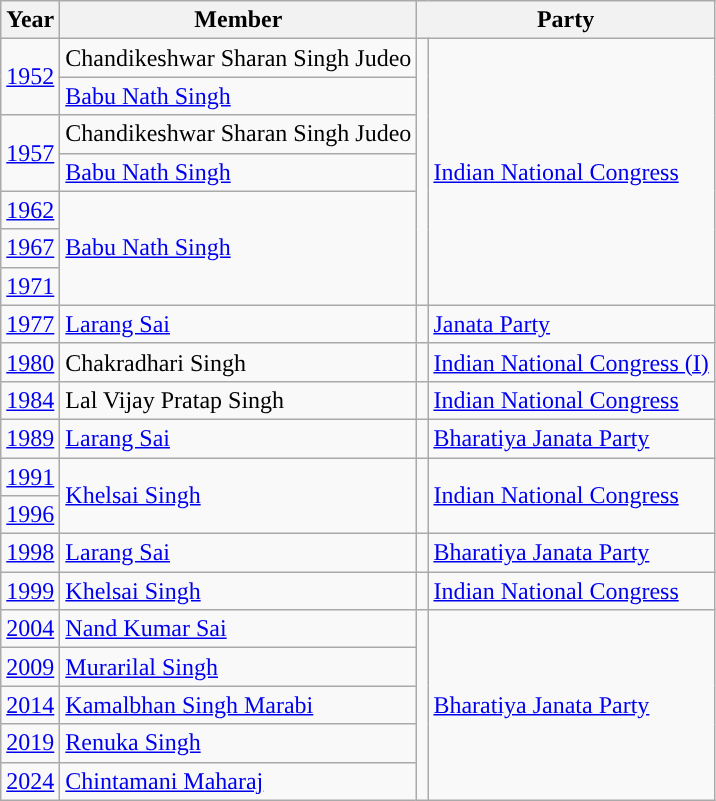<table class="wikitable">
<tr>
<th>Year</th>
<th>Member</th>
<th colspan="2">Party</th>
</tr>
<tr>
<td rowspan="2"><a href='#'>1952</a></td>
<td>Chandikeshwar Sharan Singh Judeo</td>
<td rowspan="7" style="background-color: "></td>
<td rowspan="7"><a href='#'>Indian National Congress</a></td>
</tr>
<tr>
<td><a href='#'>Babu Nath Singh</a></td>
</tr>
<tr>
<td rowspan="2"><a href='#'>1957</a></td>
<td>Chandikeshwar Sharan Singh Judeo</td>
</tr>
<tr>
<td><a href='#'>Babu Nath Singh</a></td>
</tr>
<tr>
<td><a href='#'>1962</a></td>
<td rowspan="3"><a href='#'>Babu Nath Singh</a></td>
</tr>
<tr>
<td><a href='#'>1967</a></td>
</tr>
<tr>
<td><a href='#'>1971</a></td>
</tr>
<tr>
<td><a href='#'>1977</a></td>
<td><a href='#'>Larang Sai</a></td>
<td style="background-color: "></td>
<td><a href='#'>Janata Party</a></td>
</tr>
<tr>
<td><a href='#'>1980</a></td>
<td>Chakradhari Singh</td>
<td style="background-color: "></td>
<td><a href='#'>Indian National Congress (I)</a></td>
</tr>
<tr>
<td><a href='#'>1984</a></td>
<td>Lal Vijay Pratap Singh</td>
<td style="background-color: "></td>
<td><a href='#'>Indian National Congress</a></td>
</tr>
<tr>
<td><a href='#'>1989</a></td>
<td><a href='#'>Larang Sai</a></td>
<td style="background-color: "></td>
<td><a href='#'>Bharatiya Janata Party</a></td>
</tr>
<tr>
<td><a href='#'>1991</a></td>
<td rowspan="2"><a href='#'>Khelsai Singh</a></td>
<td rowspan="2" style="background-color: "></td>
<td rowspan="2"><a href='#'>Indian National Congress</a></td>
</tr>
<tr>
<td><a href='#'>1996</a></td>
</tr>
<tr>
<td><a href='#'>1998</a></td>
<td><a href='#'>Larang Sai</a></td>
<td style="background-color: "></td>
<td><a href='#'>Bharatiya Janata Party</a></td>
</tr>
<tr>
<td><a href='#'>1999</a></td>
<td><a href='#'>Khelsai Singh</a></td>
<td style="background-color: "></td>
<td><a href='#'>Indian National Congress</a></td>
</tr>
<tr>
<td><a href='#'>2004</a></td>
<td><a href='#'>Nand Kumar Sai</a></td>
<td rowspan="5" style="background-color: "></td>
<td rowspan="5"><a href='#'>Bharatiya Janata Party</a></td>
</tr>
<tr>
<td><a href='#'>2009</a></td>
<td><a href='#'>Murarilal Singh</a></td>
</tr>
<tr>
<td><a href='#'>2014</a></td>
<td><a href='#'>Kamalbhan Singh Marabi</a></td>
</tr>
<tr>
<td><a href='#'>2019</a></td>
<td><a href='#'>Renuka Singh</a></td>
</tr>
<tr>
<td><a href='#'>2024</a></td>
<td><a href='#'>Chintamani Maharaj</a></td>
</tr>
</table>
